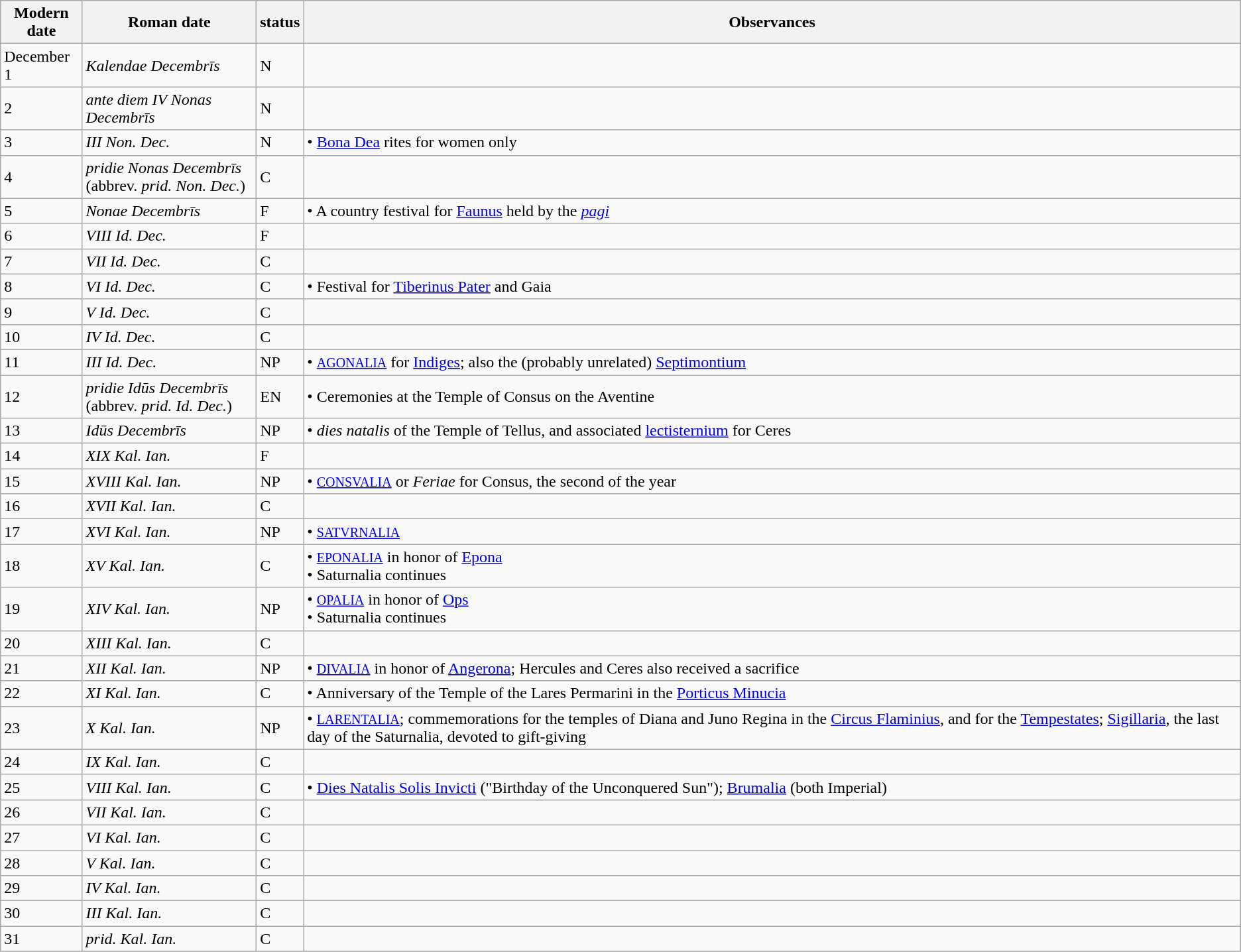<table class="wikitable">
<tr>
<th>Modern<br>date</th>
<th>Roman date</th>
<th>status</th>
<th>Observances</th>
</tr>
<tr>
<td>December 1</td>
<td><em>Kalendae Decembrīs</em></td>
<td>N</td>
<td></td>
</tr>
<tr>
<td>2</td>
<td><em>ante diem IV Nonas Decembrīs</em></td>
<td>N</td>
<td></td>
</tr>
<tr>
<td>3</td>
<td><em>III Non. Dec.</em></td>
<td>N</td>
<td>• <a href='#'>Bona Dea</a> rites for women only</td>
</tr>
<tr>
<td>4</td>
<td><em>pridie Nonas Decembrīs</em><br>(abbrev. <em>prid. Non. Dec.</em>)</td>
<td>C</td>
<td></td>
</tr>
<tr>
<td>5</td>
<td><em>Nonae Decembrīs</em></td>
<td>F</td>
<td>• A country festival for <a href='#'>Faunus</a> held by the <em><a href='#'>pagi</a></em></td>
</tr>
<tr>
<td>6</td>
<td><em>VIII Id. Dec.</em></td>
<td>F</td>
<td></td>
</tr>
<tr>
<td>7</td>
<td><em>VII Id. Dec.</em></td>
<td>C</td>
<td></td>
</tr>
<tr>
<td>8</td>
<td><em>VI Id. Dec.</em></td>
<td>C</td>
<td>• Festival for <a href='#'>Tiberinus Pater</a> and Gaia</td>
</tr>
<tr>
<td>9</td>
<td><em>V Id. Dec.</em></td>
<td>C</td>
<td></td>
</tr>
<tr>
<td>10</td>
<td><em>IV Id. Dec.</em></td>
<td>C</td>
<td></td>
</tr>
<tr>
<td>11</td>
<td><em>III Id. Dec.</em></td>
<td>NP</td>
<td>• <small><a href='#'>AGONALIA</a></small> for <a href='#'>Indiges</a>; also the (probably unrelated) <a href='#'>Septimontium</a></td>
</tr>
<tr>
<td>12</td>
<td><em>pridie Idūs Decembrīs</em><br>(abbrev. <em>prid. Id. Dec.</em>)</td>
<td>EN</td>
<td>• Ceremonies at the Temple of Consus on the Aventine</td>
</tr>
<tr>
<td>13</td>
<td><em>Idūs Decembrīs</em></td>
<td>NP</td>
<td>• <em>dies natalis</em> of the Temple of Tellus, and associated <a href='#'>lectisternium</a> for Ceres</td>
</tr>
<tr>
<td>14</td>
<td><em>XIX Kal. Ian.</em></td>
<td>F</td>
<td></td>
</tr>
<tr>
<td>15</td>
<td><em>XVIII Kal. Ian.</em></td>
<td>NP</td>
<td>• <small><a href='#'>CONSVALIA</a></small> or <em>Feriae</em> for Consus, the second of the year</td>
</tr>
<tr>
<td>16</td>
<td><em>XVII Kal. Ian.</em></td>
<td>C</td>
<td></td>
</tr>
<tr>
<td>17</td>
<td><em>XVI Kal. Ian.</em></td>
<td>NP</td>
<td>• <small><a href='#'>SATVRNALIA</a></small></td>
</tr>
<tr>
<td>18</td>
<td><em>XV Kal. Ian.</em></td>
<td>C</td>
<td>• <small><a href='#'>EPONALIA</a></small> in honor of <a href='#'>Epona</a><br>• Saturnalia continues</td>
</tr>
<tr>
<td>19</td>
<td><em>XIV Kal. Ian.</em></td>
<td>NP</td>
<td>• <small><a href='#'>OPALIA</a></small> in honor of <a href='#'>Ops</a><br>• Saturnalia continues</td>
</tr>
<tr>
<td>20</td>
<td><em>XIII Kal. Ian.</em></td>
<td>C</td>
<td></td>
</tr>
<tr>
<td>21</td>
<td><em>XII Kal. Ian.</em></td>
<td>NP</td>
<td>• <small><a href='#'>DIVALIA</a></small> in honor of <a href='#'>Angerona</a>; Hercules and Ceres also received a sacrifice</td>
</tr>
<tr>
<td>22</td>
<td><em>XI Kal. Ian.</em></td>
<td>C</td>
<td>• Anniversary of the Temple of the Lares Permarini in the <a href='#'>Porticus Minucia</a></td>
</tr>
<tr>
<td>23</td>
<td><em>X Kal. Ian.</em></td>
<td>NP</td>
<td>• <small><a href='#'>LARENTALIA</a></small>; commemorations for the temples of Diana and Juno Regina in the <a href='#'>Circus Flaminius</a>, and for the <a href='#'>Tempestates</a>; <a href='#'>Sigillaria</a>, the last day of the Saturnalia, devoted to gift-giving</td>
</tr>
<tr>
<td>24</td>
<td><em>IX Kal. Ian.</em></td>
<td>C</td>
<td></td>
</tr>
<tr>
<td>25</td>
<td><em>VIII Kal. Ian.</em></td>
<td>C</td>
<td>• <a href='#'>Dies Natalis Solis Invicti</a> ("Birthday of the Unconquered Sun"); <a href='#'>Brumalia</a> (both Imperial)</td>
</tr>
<tr>
<td>26</td>
<td><em>VII Kal. Ian.</em></td>
<td>C</td>
<td></td>
</tr>
<tr>
<td>27</td>
<td><em>VI Kal. Ian.</em></td>
<td>C</td>
<td></td>
</tr>
<tr>
<td>28</td>
<td><em>V Kal. Ian.</em></td>
<td>C</td>
<td></td>
</tr>
<tr>
<td>29</td>
<td><em>IV Kal. Ian.</em></td>
<td>C</td>
<td></td>
</tr>
<tr>
<td>30</td>
<td><em>III Kal. Ian.</em></td>
<td>C</td>
<td></td>
</tr>
<tr>
<td>31</td>
<td><em>prid. Kal. Ian.</em></td>
<td>C</td>
<td></td>
</tr>
<tr>
</tr>
</table>
